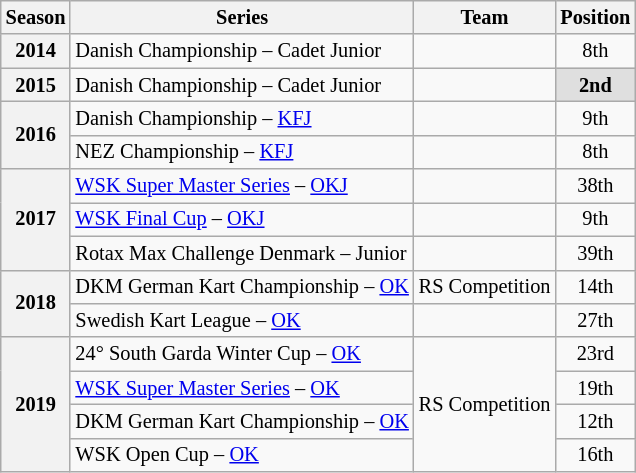<table class="wikitable" style="font-size: 85%; text-align:center">
<tr>
<th>Season</th>
<th>Series</th>
<th>Team</th>
<th>Position</th>
</tr>
<tr>
<th>2014</th>
<td style="text-align:left">Danish Championship – Cadet Junior</td>
<td style="text-align:left"></td>
<td>8th</td>
</tr>
<tr>
<th>2015</th>
<td style="text-align:left">Danish Championship – Cadet Junior</td>
<td style="text-align:left"></td>
<td style="background:#DFDFDF"><strong>2nd</strong></td>
</tr>
<tr>
<th rowspan="2">2016</th>
<td style="text-align:left">Danish Championship – <a href='#'>KFJ</a></td>
<td style="text-align:left"></td>
<td>9th</td>
</tr>
<tr>
<td style="text-align:left">NEZ Championship – <a href='#'>KFJ</a></td>
<td style="text-align: left"></td>
<td>8th</td>
</tr>
<tr>
<th rowspan="3">2017</th>
<td style="text-align:left"><a href='#'>WSK Super Master Series</a> – <a href='#'>OKJ</a></td>
<td style="text-align:left"></td>
<td>38th</td>
</tr>
<tr>
<td style="text-align:left"><a href='#'>WSK Final Cup</a> – <a href='#'>OKJ</a></td>
<td style="text-align:left"></td>
<td>9th</td>
</tr>
<tr>
<td style="text-align:left">Rotax Max Challenge Denmark – Junior</td>
<td style="text-align:left"></td>
<td>39th</td>
</tr>
<tr>
<th rowspan="2">2018</th>
<td style="text-align:left">DKM German Kart Championship – <a href='#'>OK</a></td>
<td style="text-align:left">RS Competition</td>
<td>14th</td>
</tr>
<tr>
<td style="text-align:left">Swedish Kart League – <a href='#'>OK</a></td>
<td style="text-align: left"></td>
<td>27th</td>
</tr>
<tr>
<th rowspan="4">2019</th>
<td style="text-align:left">24° South Garda Winter Cup – <a href='#'>OK</a></td>
<td rowspan="4" style="text-align:left">RS Competition</td>
<td>23rd</td>
</tr>
<tr>
<td style="text-align:left"><a href='#'>WSK Super Master Series</a> – <a href='#'>OK</a></td>
<td>19th</td>
</tr>
<tr>
<td style="text-align:left">DKM German Kart Championship – <a href='#'>OK</a></td>
<td>12th</td>
</tr>
<tr>
<td style="text-align:left">WSK Open Cup – <a href='#'>OK</a></td>
<td>16th</td>
</tr>
</table>
